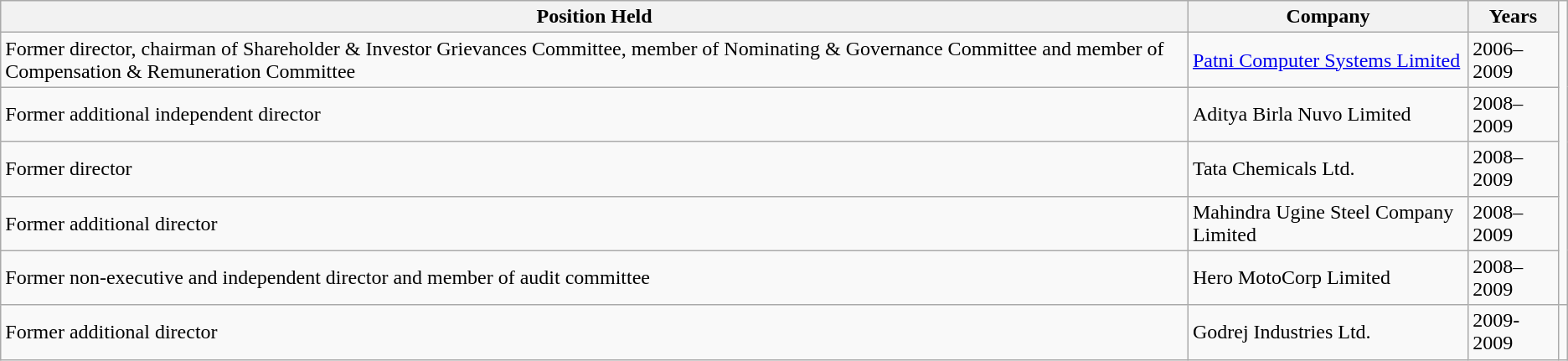<table class="wikitable ">
<tr>
<th>Position Held</th>
<th>Company</th>
<th>Years</th>
</tr>
<tr>
<td>Former director, chairman of Shareholder & Investor Grievances Committee, member of Nominating & Governance Committee and member of Compensation & Remuneration Committee</td>
<td><a href='#'>Patni Computer Systems Limited</a></td>
<td>2006–2009</td>
</tr>
<tr>
<td>Former additional independent director</td>
<td>Aditya Birla Nuvo Limited</td>
<td>2008–2009</td>
</tr>
<tr>
<td>Former director</td>
<td>Tata Chemicals Ltd.</td>
<td>2008–2009</td>
</tr>
<tr>
<td>Former additional director</td>
<td>Mahindra Ugine Steel Company Limited</td>
<td>2008–2009</td>
</tr>
<tr>
<td>Former non-executive and independent director and member of audit committee</td>
<td>Hero MotoCorp Limited</td>
<td>2008–2009</td>
</tr>
<tr>
<td>Former additional director</td>
<td>Godrej Industries Ltd.</td>
<td>2009-2009</td>
<td></td>
</tr>
</table>
